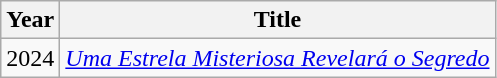<table class="wikitable">
<tr>
<th>Year</th>
<th>Title</th>
</tr>
<tr>
<td>2024</td>
<td><em><a href='#'>Uma Estrela Misteriosa Revelará o Segredo</a></em></td>
</tr>
</table>
